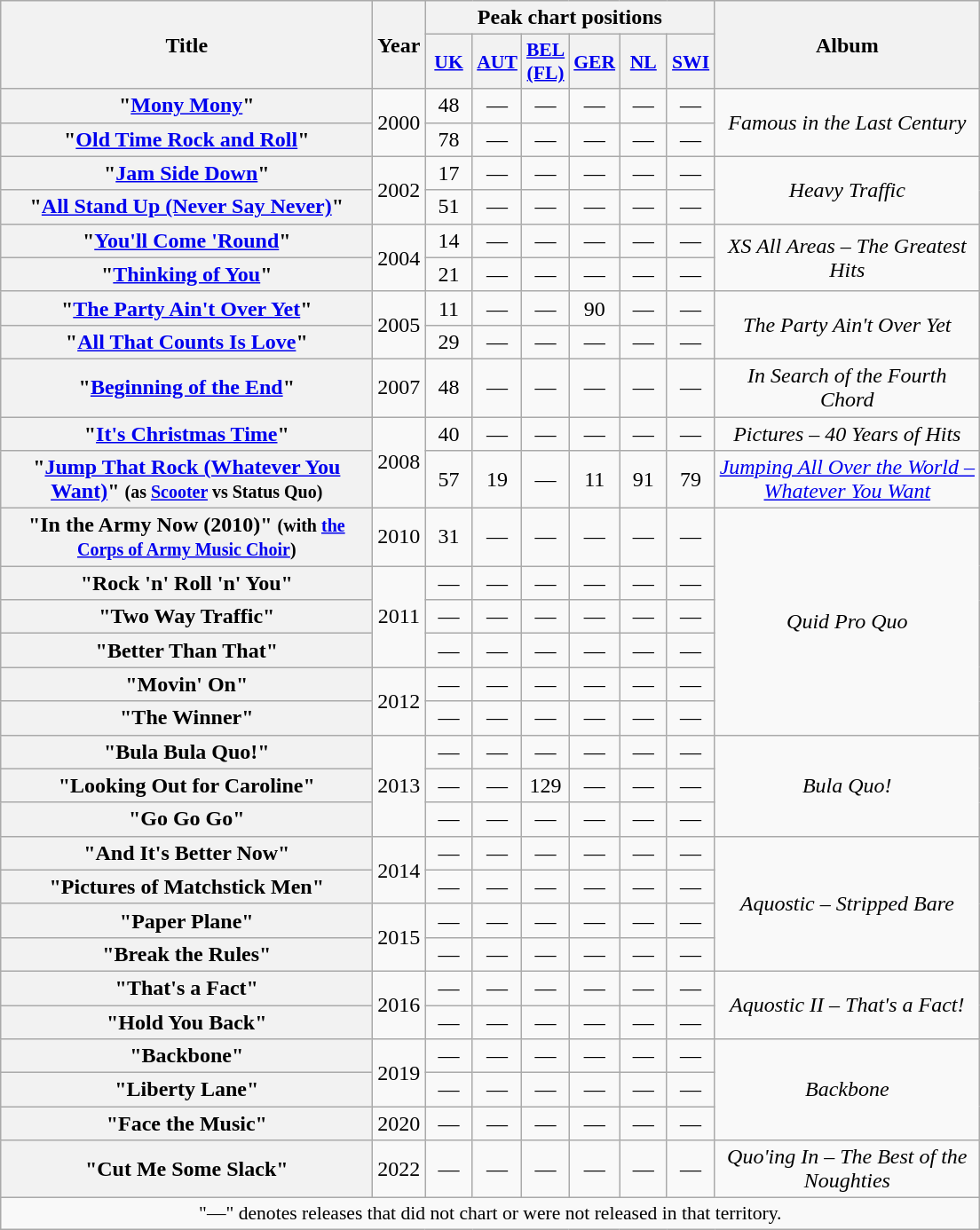<table class="wikitable plainrowheaders" style="text-align:center;">
<tr>
<th rowspan="2" scope="col" style="width:17em;">Title</th>
<th rowspan="2" scope="col" style="width:2em;">Year</th>
<th colspan="6">Peak chart positions</th>
<th rowspan="2" style="width:12em;">Album</th>
</tr>
<tr>
<th scope="col" style="width:2em;font-size:90%;"><a href='#'>UK</a><br></th>
<th scope="col" style="width:2em;font-size:90%;"><a href='#'>AUT</a><br></th>
<th scope="col" style="width:2em;font-size:90%;"><a href='#'>BEL (FL)</a><br></th>
<th scope="col" style="width:2em;font-size:90%;"><a href='#'>GER</a><br></th>
<th scope="col" style="width:2em;font-size:90%;"><a href='#'>NL</a><br></th>
<th scope="col" style="width:2em;font-size:90%;"><a href='#'>SWI</a><br></th>
</tr>
<tr>
<th scope="row">"<a href='#'>Mony Mony</a>"</th>
<td rowspan="2">2000</td>
<td>48</td>
<td>—</td>
<td>—</td>
<td>—</td>
<td>—</td>
<td>—</td>
<td rowspan="2"><em>Famous in the Last Century</em></td>
</tr>
<tr>
<th scope="row">"<a href='#'>Old Time Rock and Roll</a>"</th>
<td>78</td>
<td>—</td>
<td>—</td>
<td>—</td>
<td>—</td>
<td>—</td>
</tr>
<tr>
<th scope="row">"<a href='#'>Jam Side Down</a>"</th>
<td rowspan="2">2002</td>
<td>17</td>
<td>—</td>
<td>—</td>
<td>—</td>
<td>—</td>
<td>—</td>
<td rowspan="2"><em>Heavy Traffic</em></td>
</tr>
<tr>
<th scope="row">"<a href='#'>All Stand Up (Never Say Never)</a>"</th>
<td>51</td>
<td>—</td>
<td>—</td>
<td>—</td>
<td>—</td>
<td>—</td>
</tr>
<tr>
<th scope="row">"<a href='#'>You'll Come 'Round</a>"</th>
<td rowspan="2">2004</td>
<td>14</td>
<td>—</td>
<td>—</td>
<td>—</td>
<td>—</td>
<td>—</td>
<td rowspan="2"><em>XS All Areas – The Greatest Hits</em></td>
</tr>
<tr>
<th scope="row">"<a href='#'>Thinking of You</a>"</th>
<td>21</td>
<td>—</td>
<td>—</td>
<td>—</td>
<td>—</td>
<td>—</td>
</tr>
<tr>
<th scope="row">"<a href='#'>The Party Ain't Over Yet</a>"</th>
<td rowspan="2">2005</td>
<td>11</td>
<td>—</td>
<td>—</td>
<td>90</td>
<td>—</td>
<td>—</td>
<td rowspan="2"><em>The Party Ain't Over Yet</em></td>
</tr>
<tr>
<th scope="row">"<a href='#'>All That Counts Is Love</a>"</th>
<td>29</td>
<td>—</td>
<td>—</td>
<td>—</td>
<td>—</td>
<td>—</td>
</tr>
<tr>
<th scope="row">"<a href='#'>Beginning of the End</a>"</th>
<td>2007</td>
<td>48</td>
<td>—</td>
<td>—</td>
<td>—</td>
<td>—</td>
<td>—</td>
<td><em>In Search of the Fourth Chord</em></td>
</tr>
<tr>
<th scope="row">"<a href='#'>It's Christmas Time</a>"</th>
<td rowspan="2">2008</td>
<td>40</td>
<td>—</td>
<td>—</td>
<td>—</td>
<td>—</td>
<td>—</td>
<td><em>Pictures – 40 Years of Hits</em></td>
</tr>
<tr>
<th scope="row">"<a href='#'>Jump That Rock (Whatever You Want)</a>" <small>(as <a href='#'>Scooter</a> vs Status Quo)</small></th>
<td>57</td>
<td>19</td>
<td>—</td>
<td>11</td>
<td>91</td>
<td>79</td>
<td><em><a href='#'>Jumping All Over the World – Whatever You Want</a></em></td>
</tr>
<tr>
<th scope="row">"In the Army Now (2010)" <small>(with <a href='#'>the Corps of Army Music Choir</a>)</small></th>
<td>2010</td>
<td>31</td>
<td>—</td>
<td>—</td>
<td>—</td>
<td>—</td>
<td>—</td>
<td rowspan="6"><em>Quid Pro Quo</em></td>
</tr>
<tr>
<th scope="row">"Rock 'n' Roll 'n' You"</th>
<td rowspan="3">2011</td>
<td>—</td>
<td>—</td>
<td>—</td>
<td>—</td>
<td>—</td>
<td>—</td>
</tr>
<tr>
<th scope="row">"Two Way Traffic"</th>
<td>—</td>
<td>—</td>
<td>—</td>
<td>—</td>
<td>—</td>
<td>—</td>
</tr>
<tr>
<th scope="row">"Better Than That"</th>
<td>—</td>
<td>—</td>
<td>—</td>
<td>—</td>
<td>—</td>
<td>—</td>
</tr>
<tr>
<th scope="row">"Movin' On"</th>
<td rowspan="2">2012</td>
<td>—</td>
<td>—</td>
<td>—</td>
<td>—</td>
<td>—</td>
<td>—</td>
</tr>
<tr>
<th scope="row">"The Winner"</th>
<td>—</td>
<td>—</td>
<td>—</td>
<td>—</td>
<td>—</td>
<td>—</td>
</tr>
<tr>
<th scope="row">"Bula Bula Quo!"</th>
<td rowspan="3">2013</td>
<td>—</td>
<td>—</td>
<td>—</td>
<td>—</td>
<td>—</td>
<td>—</td>
<td rowspan="3"><em>Bula Quo!</em></td>
</tr>
<tr>
<th scope="row">"Looking Out for Caroline"</th>
<td>—</td>
<td>—</td>
<td>129</td>
<td>—</td>
<td>—</td>
<td>—</td>
</tr>
<tr>
<th scope="row">"Go Go Go"</th>
<td>—</td>
<td>—</td>
<td>—</td>
<td>—</td>
<td>—</td>
<td>—</td>
</tr>
<tr>
<th scope="row">"And It's Better Now"</th>
<td rowspan="2">2014</td>
<td>—</td>
<td>—</td>
<td>—</td>
<td>—</td>
<td>—</td>
<td>—</td>
<td rowspan="4"><em>Aquostic – Stripped Bare</em></td>
</tr>
<tr>
<th scope="row">"Pictures of Matchstick Men"</th>
<td>—</td>
<td>—</td>
<td>—</td>
<td>—</td>
<td>—</td>
<td>—</td>
</tr>
<tr>
<th scope="row">"Paper Plane"</th>
<td rowspan="2">2015</td>
<td>—</td>
<td>—</td>
<td>—</td>
<td>—</td>
<td>—</td>
<td>—</td>
</tr>
<tr>
<th scope="row">"Break the Rules"</th>
<td>—</td>
<td>—</td>
<td>—</td>
<td>—</td>
<td>—</td>
<td>—</td>
</tr>
<tr>
<th scope="row">"That's a Fact"</th>
<td rowspan="2">2016</td>
<td>—</td>
<td>—</td>
<td>—</td>
<td>—</td>
<td>—</td>
<td>—</td>
<td rowspan="2"><em>Aquostic II – That's a Fact!</em></td>
</tr>
<tr>
<th scope="row">"Hold You Back"</th>
<td>—</td>
<td>—</td>
<td>—</td>
<td>—</td>
<td>—</td>
<td>—</td>
</tr>
<tr>
<th scope="row">"Backbone"</th>
<td rowspan="2">2019</td>
<td>—</td>
<td>—</td>
<td>—</td>
<td>—</td>
<td>—</td>
<td>—</td>
<td rowspan="3"><em>Backbone</em></td>
</tr>
<tr>
<th scope="row">"Liberty Lane"</th>
<td>—</td>
<td>—</td>
<td>—</td>
<td>—</td>
<td>—</td>
<td>—</td>
</tr>
<tr>
<th scope="row">"Face the Music"</th>
<td>2020</td>
<td>—</td>
<td>—</td>
<td>—</td>
<td>—</td>
<td>—</td>
<td>—</td>
</tr>
<tr>
<th scope="row">"Cut Me Some Slack"</th>
<td>2022</td>
<td>—</td>
<td>—</td>
<td>—</td>
<td>—</td>
<td>—</td>
<td>—</td>
<td><em>Quo'ing In – The Best of the Noughties</em></td>
</tr>
<tr>
<td colspan="9" style="font-size:90%">"—" denotes releases that did not chart or were not released in that territory.</td>
</tr>
</table>
